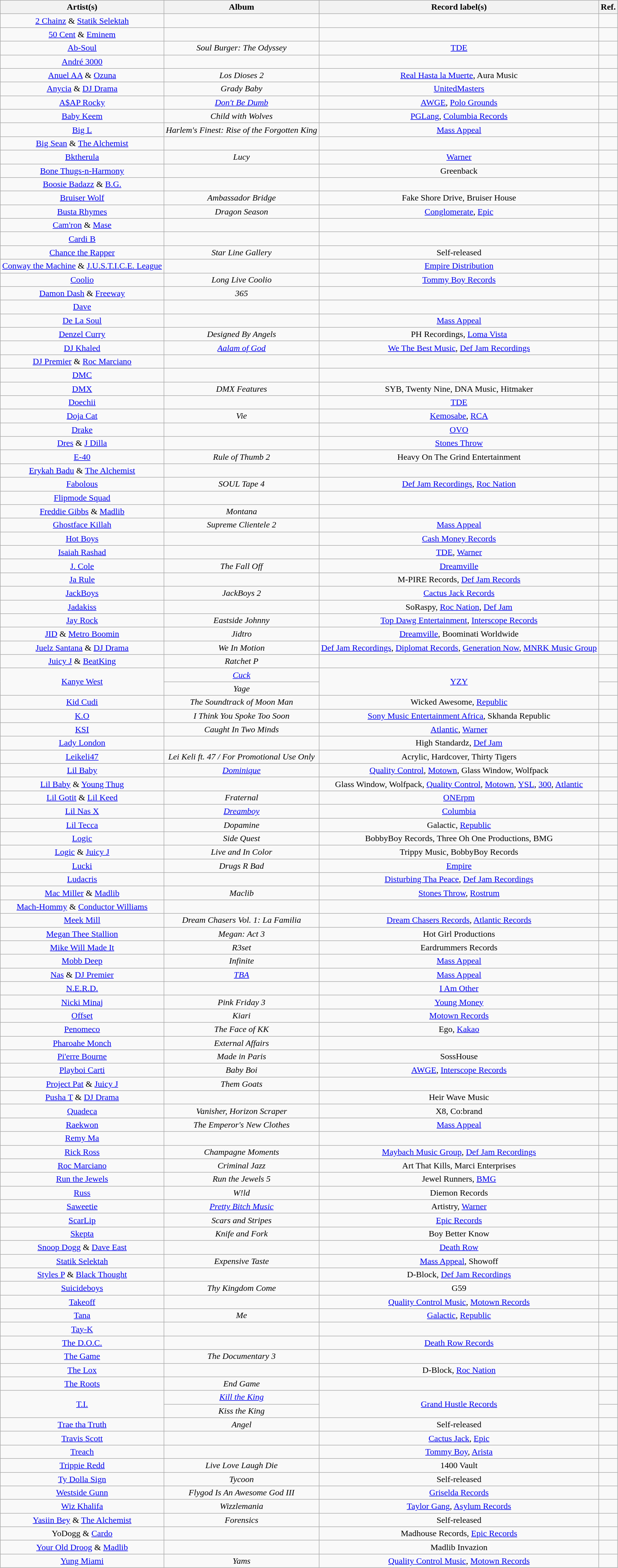<table class="wikitable" style="text-align:center;">
<tr>
<th scope="col">Artist(s)</th>
<th scope="col">Album</th>
<th scope="col">Record label(s)</th>
<th scope="col">Ref.</th>
</tr>
<tr>
<td><a href='#'>2 Chainz</a> & <a href='#'>Statik Selektah</a></td>
<td></td>
<td></td>
<td></td>
</tr>
<tr>
<td><a href='#'>50 Cent</a> & <a href='#'>Eminem</a></td>
<td></td>
<td></td>
<td></td>
</tr>
<tr>
<td><a href='#'>Ab-Soul</a></td>
<td><em>Soul Burger: The Odyssey</em></td>
<td><a href='#'>TDE</a></td>
<td></td>
</tr>
<tr>
<td><a href='#'>André 3000</a></td>
<td></td>
<td></td>
<td></td>
</tr>
<tr>
<td><a href='#'>Anuel AA</a> & <a href='#'>Ozuna</a></td>
<td><em>Los Dioses 2</em></td>
<td><a href='#'>Real Hasta la Muerte</a>, Aura Music</td>
<td></td>
</tr>
<tr>
<td><a href='#'>Anycia</a> & <a href='#'>DJ Drama</a></td>
<td><em>Grady Baby</em></td>
<td><a href='#'>UnitedMasters</a></td>
<td></td>
</tr>
<tr>
<td><a href='#'>A$AP Rocky</a></td>
<td><em><a href='#'>Don't Be Dumb</a></em></td>
<td><a href='#'>AWGE</a>, <a href='#'>Polo Grounds</a></td>
<td></td>
</tr>
<tr>
<td><a href='#'>Baby Keem</a></td>
<td><em>Child with Wolves</em></td>
<td><a href='#'>PGLang</a>, <a href='#'>Columbia Records</a></td>
<td></td>
</tr>
<tr>
<td><a href='#'>Big L</a></td>
<td><em>Harlem's Finest: Rise of the Forgotten King</em></td>
<td><a href='#'>Mass Appeal</a></td>
<td></td>
</tr>
<tr>
<td><a href='#'>Big Sean</a> & <a href='#'>The Alchemist</a></td>
<td></td>
<td></td>
<td></td>
</tr>
<tr>
<td><a href='#'>Bktherula</a></td>
<td><em>Lucy</em></td>
<td><a href='#'>Warner</a></td>
<td></td>
</tr>
<tr>
<td><a href='#'>Bone Thugs-n-Harmony</a></td>
<td></td>
<td>Greenback</td>
<td></td>
</tr>
<tr>
<td><a href='#'>Boosie Badazz</a> & <a href='#'>B.G.</a></td>
<td></td>
<td></td>
<td></td>
</tr>
<tr>
<td><a href='#'>Bruiser Wolf</a></td>
<td><em>Ambassador Bridge</em></td>
<td>Fake Shore Drive, Bruiser House</td>
<td></td>
</tr>
<tr>
<td><a href='#'>Busta Rhymes</a></td>
<td><em>Dragon Season</em></td>
<td><a href='#'>Conglomerate</a>, <a href='#'>Epic</a></td>
<td></td>
</tr>
<tr>
<td><a href='#'>Cam'ron</a> & <a href='#'>Mase</a></td>
<td></td>
<td></td>
<td></td>
</tr>
<tr>
<td><a href='#'>Cardi B</a></td>
<td></td>
<td></td>
<td></td>
</tr>
<tr>
<td><a href='#'>Chance the Rapper</a></td>
<td><em>Star Line Gallery</em></td>
<td>Self-released</td>
<td></td>
</tr>
<tr>
<td><a href='#'>Conway the Machine</a> & <a href='#'>J.U.S.T.I.C.E. League</a></td>
<td></td>
<td><a href='#'>Empire Distribution</a></td>
<td></td>
</tr>
<tr>
<td><a href='#'>Coolio</a></td>
<td><em>Long Live Coolio</em></td>
<td><a href='#'>Tommy Boy Records</a></td>
<td></td>
</tr>
<tr>
<td><a href='#'>Damon Dash</a> & <a href='#'>Freeway</a></td>
<td><em>365</em></td>
<td></td>
<td></td>
</tr>
<tr>
<td><a href='#'>Dave</a></td>
<td></td>
<td></td>
<td></td>
</tr>
<tr>
<td><a href='#'>De La Soul</a></td>
<td></td>
<td><a href='#'>Mass Appeal</a></td>
<td></td>
</tr>
<tr>
<td><a href='#'>Denzel Curry</a></td>
<td><em>Designed By Angels</em></td>
<td>PH Recordings, <a href='#'>Loma Vista</a></td>
<td></td>
</tr>
<tr>
<td><a href='#'>DJ Khaled</a></td>
<td><em><a href='#'>Aalam of God</a></em></td>
<td><a href='#'>We The Best Music</a>, <a href='#'>Def Jam Recordings</a></td>
<td></td>
</tr>
<tr>
<td><a href='#'>DJ Premier</a> & <a href='#'>Roc Marciano</a></td>
<td></td>
<td></td>
<td></td>
</tr>
<tr>
<td><a href='#'>DMC</a></td>
<td></td>
<td></td>
<td></td>
</tr>
<tr>
<td><a href='#'>DMX</a></td>
<td><em>DMX Features</em></td>
<td>SYB, Twenty Nine, DNA Music, Hitmaker</td>
<td></td>
</tr>
<tr>
<td><a href='#'>Doechii</a></td>
<td></td>
<td><a href='#'>TDE</a></td>
<td></td>
</tr>
<tr>
<td><a href='#'>Doja Cat</a></td>
<td><em>Vie</em></td>
<td><a href='#'>Kemosabe</a>, <a href='#'>RCA</a></td>
<td></td>
</tr>
<tr>
<td><a href='#'>Drake</a></td>
<td></td>
<td><a href='#'>OVO</a></td>
<td></td>
</tr>
<tr>
<td><a href='#'>Dres</a> & <a href='#'>J Dilla</a></td>
<td></td>
<td><a href='#'>Stones Throw</a></td>
<td></td>
</tr>
<tr>
<td><a href='#'>E-40</a></td>
<td><em>Rule of Thumb 2</em></td>
<td>Heavy On The Grind Entertainment</td>
<td></td>
</tr>
<tr>
<td><a href='#'>Erykah Badu</a> & <a href='#'>The Alchemist</a></td>
<td></td>
<td></td>
<td></td>
</tr>
<tr>
<td><a href='#'>Fabolous</a></td>
<td><em>SOUL Tape 4</em></td>
<td><a href='#'>Def Jam Recordings</a>, <a href='#'>Roc Nation</a></td>
<td></td>
</tr>
<tr>
<td><a href='#'>Flipmode Squad</a></td>
<td></td>
<td></td>
<td></td>
</tr>
<tr>
<td><a href='#'>Freddie Gibbs</a> & <a href='#'>Madlib</a></td>
<td><em>Montana</em></td>
<td></td>
<td></td>
</tr>
<tr>
<td><a href='#'>Ghostface Killah</a></td>
<td><em>Supreme Clientele 2</em></td>
<td><a href='#'>Mass Appeal</a></td>
<td></td>
</tr>
<tr>
<td><a href='#'>Hot Boys</a></td>
<td></td>
<td><a href='#'>Cash Money Records</a></td>
<td></td>
</tr>
<tr>
<td><a href='#'>Isaiah Rashad</a></td>
<td></td>
<td><a href='#'>TDE</a>, <a href='#'>Warner</a></td>
<td></td>
</tr>
<tr>
<td><a href='#'>J. Cole</a></td>
<td><em>The Fall Off</em></td>
<td><a href='#'>Dreamville</a></td>
<td></td>
</tr>
<tr>
<td><a href='#'>Ja Rule</a></td>
<td></td>
<td>M-PIRE Records, <a href='#'>Def Jam Records</a></td>
<td></td>
</tr>
<tr>
<td><a href='#'>JackBoys</a></td>
<td><em>JackBoys 2</em></td>
<td><a href='#'>Cactus Jack Records</a></td>
<td></td>
</tr>
<tr>
<td><a href='#'>Jadakiss</a></td>
<td></td>
<td>SoRaspy, <a href='#'>Roc Nation</a>, <a href='#'>Def Jam</a></td>
<td></td>
</tr>
<tr>
<td><a href='#'>Jay Rock</a></td>
<td><em>Eastside Johnny</em></td>
<td><a href='#'>Top Dawg Entertainment</a>, <a href='#'>Interscope Records</a></td>
<td></td>
</tr>
<tr>
<td><a href='#'>JID</a> & <a href='#'>Metro Boomin</a></td>
<td><em>Jidtro</em></td>
<td><a href='#'>Dreamville</a>, Boominati Worldwide</td>
<td></td>
</tr>
<tr>
<td><a href='#'>Juelz Santana</a> & <a href='#'>DJ Drama</a></td>
<td><em>We In Motion</em></td>
<td><a href='#'>Def Jam Recordings</a>, <a href='#'>Diplomat Records</a>, <a href='#'>Generation Now</a>, <a href='#'>MNRK Music Group</a></td>
<td></td>
</tr>
<tr>
<td><a href='#'>Juicy J</a> & <a href='#'>BeatKing</a></td>
<td><em>Ratchet P</em></td>
<td></td>
<td></td>
</tr>
<tr>
<td rowspan="2"><a href='#'>Kanye West</a></td>
<td><em><a href='#'>Cuck</a></em></td>
<td rowspan="2"><a href='#'>YZY</a></td>
<td></td>
</tr>
<tr>
<td><em>Yage</em></td>
<td></td>
</tr>
<tr>
<td><a href='#'>Kid Cudi</a></td>
<td><em>The Soundtrack of Moon Man</em></td>
<td>Wicked Awesome, <a href='#'>Republic</a></td>
<td></td>
</tr>
<tr>
<td><a href='#'>K.O</a></td>
<td><em>I Think You Spoke Too Soon</em></td>
<td><a href='#'>Sony Music Entertainment Africa</a>, Skhanda Republic</td>
<td></td>
</tr>
<tr>
<td><a href='#'>KSI</a></td>
<td><em>Caught In Two Minds</em></td>
<td><a href='#'>Atlantic</a>, <a href='#'>Warner</a></td>
<td></td>
</tr>
<tr>
<td><a href='#'>Lady London</a></td>
<td></td>
<td>High Standardz, <a href='#'>Def Jam</a></td>
<td></td>
</tr>
<tr>
<td><a href='#'>Leikeli47</a></td>
<td><em>Lei Keli ft. 47 / For Promotional Use Only</em></td>
<td>Acrylic, Hardcover, Thirty Tigers</td>
<td></td>
</tr>
<tr>
<td><a href='#'>Lil Baby</a></td>
<td><em><a href='#'>Dominique</a></em></td>
<td><a href='#'>Quality Control</a>, <a href='#'>Motown</a>, Glass Window, Wolfpack</td>
<td></td>
</tr>
<tr>
<td><a href='#'>Lil Baby</a> & <a href='#'>Young Thug</a></td>
<td></td>
<td>Glass Window, Wolfpack, <a href='#'>Quality Control</a>, <a href='#'>Motown</a>, <a href='#'>YSL</a>, <a href='#'>300</a>, <a href='#'>Atlantic</a></td>
<td></td>
</tr>
<tr>
<td><a href='#'>Lil Gotit</a> & <a href='#'>Lil Keed</a></td>
<td><em>Fraternal</em></td>
<td><a href='#'>ONErpm</a></td>
<td></td>
</tr>
<tr>
<td><a href='#'>Lil Nas X</a></td>
<td><em><a href='#'>Dreamboy</a></em></td>
<td><a href='#'>Columbia</a></td>
<td></td>
</tr>
<tr>
<td><a href='#'>Lil Tecca</a></td>
<td><em>Dopamine</em></td>
<td>Galactic, <a href='#'>Republic</a></td>
<td></td>
</tr>
<tr>
<td><a href='#'>Logic</a></td>
<td><em>Side Quest</em></td>
<td>BobbyBoy Records, Three Oh One Productions, BMG</td>
<td></td>
</tr>
<tr>
<td><a href='#'>Logic</a> & <a href='#'>Juicy J</a></td>
<td><em>Live and In Color</em></td>
<td>Trippy Music, BobbyBoy Records</td>
<td></td>
</tr>
<tr>
<td><a href='#'>Lucki</a></td>
<td><em>Drugs R Bad</em></td>
<td><a href='#'>Empire</a></td>
<td></td>
</tr>
<tr>
<td><a href='#'>Ludacris</a></td>
<td></td>
<td><a href='#'>Disturbing Tha Peace</a>, <a href='#'>Def Jam Recordings</a></td>
<td></td>
</tr>
<tr>
<td><a href='#'>Mac Miller</a> & <a href='#'>Madlib</a></td>
<td><em>Maclib</em></td>
<td><a href='#'>Stones Throw</a>, <a href='#'>Rostrum</a></td>
<td></td>
</tr>
<tr>
<td><a href='#'>Mach-Hommy</a> & <a href='#'>Conductor Williams</a></td>
<td></td>
<td></td>
<td></td>
</tr>
<tr>
<td><a href='#'>Meek Mill</a></td>
<td><em>Dream Chasers Vol. 1: La Familia</em></td>
<td><a href='#'>Dream Chasers Records</a>, <a href='#'>Atlantic Records</a></td>
<td></td>
</tr>
<tr>
<td><a href='#'>Megan Thee Stallion</a></td>
<td><em>Megan: Act 3</em></td>
<td>Hot Girl Productions</td>
<td></td>
</tr>
<tr>
<td><a href='#'>Mike Will Made It</a></td>
<td><em>R3set</em></td>
<td>Eardrummers Records</td>
<td></td>
</tr>
<tr>
<td><a href='#'>Mobb Deep</a></td>
<td><em>Infinite</em></td>
<td><a href='#'>Mass Appeal</a></td>
<td></td>
</tr>
<tr>
<td><a href='#'>Nas</a> & <a href='#'>DJ Premier</a></td>
<td><em><a href='#'>TBA</a></em></td>
<td><a href='#'>Mass Appeal</a></td>
<td></td>
</tr>
<tr>
<td><a href='#'>N.E.R.D.</a></td>
<td></td>
<td><a href='#'>I Am Other</a></td>
<td></td>
</tr>
<tr>
<td><a href='#'>Nicki Minaj</a></td>
<td><em>Pink Friday 3</em></td>
<td><a href='#'>Young Money</a></td>
<td></td>
</tr>
<tr>
<td><a href='#'>Offset</a></td>
<td><em>Kiari</em></td>
<td><a href='#'>Motown Records</a></td>
<td></td>
</tr>
<tr>
<td><a href='#'>Penomeco</a></td>
<td><em>The Face of KK</em></td>
<td>Ego, <a href='#'>Kakao</a></td>
<td></td>
</tr>
<tr>
<td><a href='#'>Pharoahe Monch</a></td>
<td><em>External Affairs</em></td>
<td></td>
<td></td>
</tr>
<tr>
<td><a href='#'>Pi'erre Bourne</a></td>
<td><em>Made in Paris</em></td>
<td>SossHouse</td>
<td></td>
</tr>
<tr>
<td><a href='#'>Playboi Carti</a></td>
<td><em>Baby Boi</em></td>
<td><a href='#'>AWGE</a>, <a href='#'>Interscope Records</a></td>
<td></td>
</tr>
<tr>
<td><a href='#'>Project Pat</a> & <a href='#'>Juicy J</a></td>
<td><em>Them Goats</em></td>
<td></td>
<td></td>
</tr>
<tr>
<td><a href='#'>Pusha T</a> & <a href='#'>DJ Drama</a></td>
<td></td>
<td>Heir Wave Music</td>
<td></td>
</tr>
<tr>
<td><a href='#'>Quadeca</a></td>
<td><em>Vanisher, Horizon Scraper</em></td>
<td>X8, Co:brand</td>
<td></td>
</tr>
<tr>
<td><a href='#'>Raekwon</a></td>
<td><em>The Emperor's New Clothes</em></td>
<td><a href='#'>Mass Appeal</a></td>
<td></td>
</tr>
<tr>
<td><a href='#'>Remy Ma</a></td>
<td></td>
<td></td>
<td></td>
</tr>
<tr>
<td><a href='#'>Rick Ross</a></td>
<td><em>Champagne Moments</em></td>
<td><a href='#'>Maybach Music Group</a>, <a href='#'>Def Jam Recordings</a></td>
<td></td>
</tr>
<tr>
<td><a href='#'>Roc Marciano</a></td>
<td><em>Criminal Jazz</em></td>
<td>Art That Kills, Marci Enterprises</td>
<td></td>
</tr>
<tr>
<td><a href='#'>Run the Jewels</a></td>
<td><em>Run the Jewels 5</em></td>
<td>Jewel Runners, <a href='#'>BMG</a></td>
<td></td>
</tr>
<tr>
<td><a href='#'>Russ</a></td>
<td><em>W!ld</em></td>
<td>Diemon Records</td>
<td></td>
</tr>
<tr>
<td><a href='#'>Saweetie</a></td>
<td><em><a href='#'>Pretty Bitch Music</a></em></td>
<td>Artistry, <a href='#'>Warner</a></td>
<td></td>
</tr>
<tr>
<td><a href='#'>ScarLip</a></td>
<td><em>Scars and Stripes</em></td>
<td><a href='#'>Epic Records</a></td>
<td></td>
</tr>
<tr>
<td><a href='#'>Skepta</a></td>
<td><em>Knife and Fork</em></td>
<td>Boy Better Know</td>
<td></td>
</tr>
<tr>
<td><a href='#'>Snoop Dogg</a> & <a href='#'>Dave East</a></td>
<td></td>
<td><a href='#'>Death Row</a></td>
<td></td>
</tr>
<tr>
<td><a href='#'>Statik Selektah</a></td>
<td><em>Expensive Taste</em></td>
<td><a href='#'>Mass Appeal</a>, Showoff</td>
<td></td>
</tr>
<tr>
<td><a href='#'>Styles P</a> & <a href='#'>Black Thought</a></td>
<td></td>
<td>D-Block, <a href='#'>Def Jam Recordings</a></td>
<td></td>
</tr>
<tr>
<td><a href='#'>Suicideboys</a></td>
<td><em>Thy Kingdom Come</em></td>
<td>G59</td>
<td></td>
</tr>
<tr>
<td><a href='#'>Takeoff</a></td>
<td></td>
<td><a href='#'>Quality Control Music</a>, <a href='#'>Motown Records</a></td>
<td></td>
</tr>
<tr>
<td><a href='#'>Tana</a></td>
<td><em>Me</em></td>
<td><a href='#'>Galactic</a>, <a href='#'>Republic</a></td>
<td></td>
</tr>
<tr>
<td><a href='#'>Tay-K</a></td>
<td></td>
<td></td>
<td></td>
</tr>
<tr>
<td><a href='#'>The D.O.C.</a></td>
<td></td>
<td><a href='#'>Death Row Records</a></td>
<td></td>
</tr>
<tr>
<td><a href='#'>The Game</a></td>
<td><em>The Documentary 3</em></td>
<td></td>
<td></td>
</tr>
<tr>
<td><a href='#'>The Lox</a></td>
<td></td>
<td>D-Block, <a href='#'>Roc Nation</a></td>
<td></td>
</tr>
<tr>
<td><a href='#'>The Roots</a></td>
<td><em>End Game</em></td>
<td></td>
<td></td>
</tr>
<tr>
<td rowspan="2"><a href='#'>T.I.</a></td>
<td><em><a href='#'>Kill the King</a></em></td>
<td rowspan="2"><a href='#'>Grand Hustle Records</a></td>
<td></td>
</tr>
<tr>
<td><em>Kiss the King</em></td>
<td></td>
</tr>
<tr>
<td><a href='#'>Trae tha Truth</a></td>
<td><em>Angel</em></td>
<td>Self-released</td>
<td></td>
</tr>
<tr>
<td><a href='#'>Travis Scott</a></td>
<td></td>
<td><a href='#'>Cactus Jack</a>, <a href='#'>Epic</a></td>
<td></td>
</tr>
<tr>
<td><a href='#'>Treach</a></td>
<td></td>
<td><a href='#'>Tommy Boy</a>, <a href='#'>Arista</a></td>
<td></td>
</tr>
<tr>
<td><a href='#'>Trippie Redd</a></td>
<td><em>Live Love Laugh Die</em></td>
<td>1400 Vault</td>
<td></td>
</tr>
<tr>
<td><a href='#'>Ty Dolla Sign</a></td>
<td><em>Tycoon</em></td>
<td>Self-released</td>
<td></td>
</tr>
<tr>
<td><a href='#'>Westside Gunn</a></td>
<td><em>Flygod Is An Awesome God III</em></td>
<td><a href='#'>Griselda Records</a></td>
<td></td>
</tr>
<tr>
<td><a href='#'>Wiz Khalifa</a></td>
<td><em>Wizzlemania</em></td>
<td><a href='#'>Taylor Gang</a>, <a href='#'>Asylum Records</a></td>
<td></td>
</tr>
<tr>
<td><a href='#'>Yasiin Bey</a> & <a href='#'>The Alchemist</a></td>
<td><em>Forensics</em></td>
<td>Self-released</td>
<td></td>
</tr>
<tr>
<td>YoDogg & <a href='#'>Cardo</a></td>
<td></td>
<td>Madhouse Records, <a href='#'>Epic Records</a></td>
<td></td>
</tr>
<tr>
<td><a href='#'>Your Old Droog</a> & <a href='#'>Madlib</a></td>
<td></td>
<td>Madlib Invazion</td>
<td></td>
</tr>
<tr>
<td><a href='#'>Yung Miami</a></td>
<td><em>Yams</em></td>
<td><a href='#'>Quality Control Music</a>, <a href='#'>Motown Records</a></td>
<td></td>
</tr>
</table>
